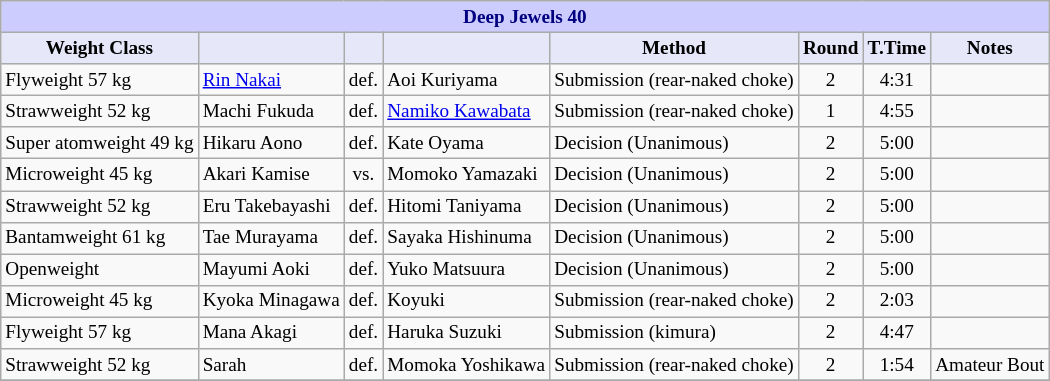<table class="wikitable" style="font-size: 80%;">
<tr>
<th colspan="8" style="background-color: #ccf; color: #000080; text-align: center;"><strong>Deep Jewels 40</strong></th>
</tr>
<tr>
<th colspan="1" style="background-color: #E6E8FA; color: #000000; text-align: center;">Weight Class</th>
<th colspan="1" style="background-color: #E6E8FA; color: #000000; text-align: center;"></th>
<th colspan="1" style="background-color: #E6E8FA; color: #000000; text-align: center;"></th>
<th colspan="1" style="background-color: #E6E8FA; color: #000000; text-align: center;"></th>
<th colspan="1" style="background-color: #E6E8FA; color: #000000; text-align: center;">Method</th>
<th colspan="1" style="background-color: #E6E8FA; color: #000000; text-align: center;">Round</th>
<th colspan="1" style="background-color: #E6E8FA; color: #000000; text-align: center;">T.Time</th>
<th colspan="1" style="background-color: #E6E8FA; color: #000000; text-align: center;">Notes</th>
</tr>
<tr>
<td>Flyweight 57 kg</td>
<td> <a href='#'>Rin Nakai</a></td>
<td align="center">def.</td>
<td> Aoi Kuriyama</td>
<td>Submission (rear-naked choke)</td>
<td align="center">2</td>
<td align="center">4:31</td>
<td></td>
</tr>
<tr>
<td>Strawweight 52 kg</td>
<td> Machi Fukuda</td>
<td align="center">def.</td>
<td> <a href='#'>Namiko Kawabata</a></td>
<td>Submission (rear-naked choke)</td>
<td align="center">1</td>
<td align="center">4:55</td>
<td></td>
</tr>
<tr>
<td>Super atomweight 49 kg</td>
<td> Hikaru Aono</td>
<td align="center">def.</td>
<td> Kate Oyama</td>
<td>Decision (Unanimous)</td>
<td align="center">2</td>
<td align="center">5:00</td>
<td></td>
</tr>
<tr>
<td>Microweight 45 kg</td>
<td> Akari Kamise</td>
<td align="center">vs.</td>
<td> Momoko Yamazaki</td>
<td>Decision (Unanimous)</td>
<td align="center">2</td>
<td align="center">5:00</td>
<td></td>
</tr>
<tr>
<td>Strawweight 52 kg</td>
<td> Eru Takebayashi</td>
<td align="center">def.</td>
<td> Hitomi Taniyama</td>
<td>Decision (Unanimous)</td>
<td align="center">2</td>
<td align="center">5:00</td>
<td></td>
</tr>
<tr>
<td>Bantamweight 61 kg</td>
<td> Tae Murayama</td>
<td align="center">def.</td>
<td> Sayaka Hishinuma</td>
<td>Decision (Unanimous)</td>
<td align="center">2</td>
<td align="center">5:00</td>
<td></td>
</tr>
<tr>
<td>Openweight</td>
<td> Mayumi Aoki</td>
<td align="center">def.</td>
<td> Yuko Matsuura</td>
<td>Decision (Unanimous)</td>
<td align="center">2</td>
<td align="center">5:00</td>
<td></td>
</tr>
<tr>
<td>Microweight 45 kg</td>
<td> Kyoka Minagawa</td>
<td align="center">def.</td>
<td> Koyuki</td>
<td>Submission (rear-naked choke)</td>
<td align="center">2</td>
<td align="center">2:03</td>
<td></td>
</tr>
<tr>
<td>Flyweight 57 kg</td>
<td> Mana Akagi</td>
<td align="center">def.</td>
<td> Haruka Suzuki</td>
<td>Submission (kimura)</td>
<td align="center">2</td>
<td align="center">4:47</td>
<td></td>
</tr>
<tr>
<td>Strawweight 52 kg</td>
<td> Sarah</td>
<td align="center">def.</td>
<td> Momoka Yoshikawa</td>
<td>Submission (rear-naked choke)</td>
<td align="center">2</td>
<td align="center">1:54</td>
<td>Amateur Bout</td>
</tr>
<tr>
</tr>
</table>
